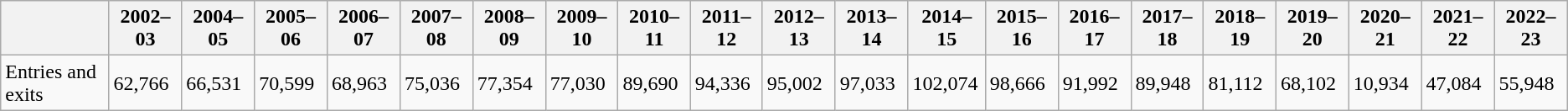<table class="wikitable">
<tr>
<th></th>
<th>2002–03</th>
<th>2004–05</th>
<th>2005–06</th>
<th>2006–07</th>
<th>2007–08</th>
<th>2008–09</th>
<th>2009–10</th>
<th>2010–11</th>
<th>2011–12</th>
<th>2012–13</th>
<th>2013–14</th>
<th>2014–15</th>
<th>2015–16</th>
<th>2016–17</th>
<th>2017–18</th>
<th>2018–19</th>
<th>2019–20</th>
<th>2020–21</th>
<th>2021–22</th>
<th>2022–23</th>
</tr>
<tr>
<td>Entries and exits</td>
<td>62,766</td>
<td>66,531</td>
<td>70,599</td>
<td>68,963</td>
<td>75,036</td>
<td>77,354</td>
<td>77,030</td>
<td>89,690</td>
<td>94,336</td>
<td>95,002</td>
<td>97,033</td>
<td>102,074</td>
<td>98,666</td>
<td>91,992</td>
<td>89,948</td>
<td>81,112</td>
<td>68,102</td>
<td>10,934</td>
<td>47,084</td>
<td>55,948</td>
</tr>
</table>
